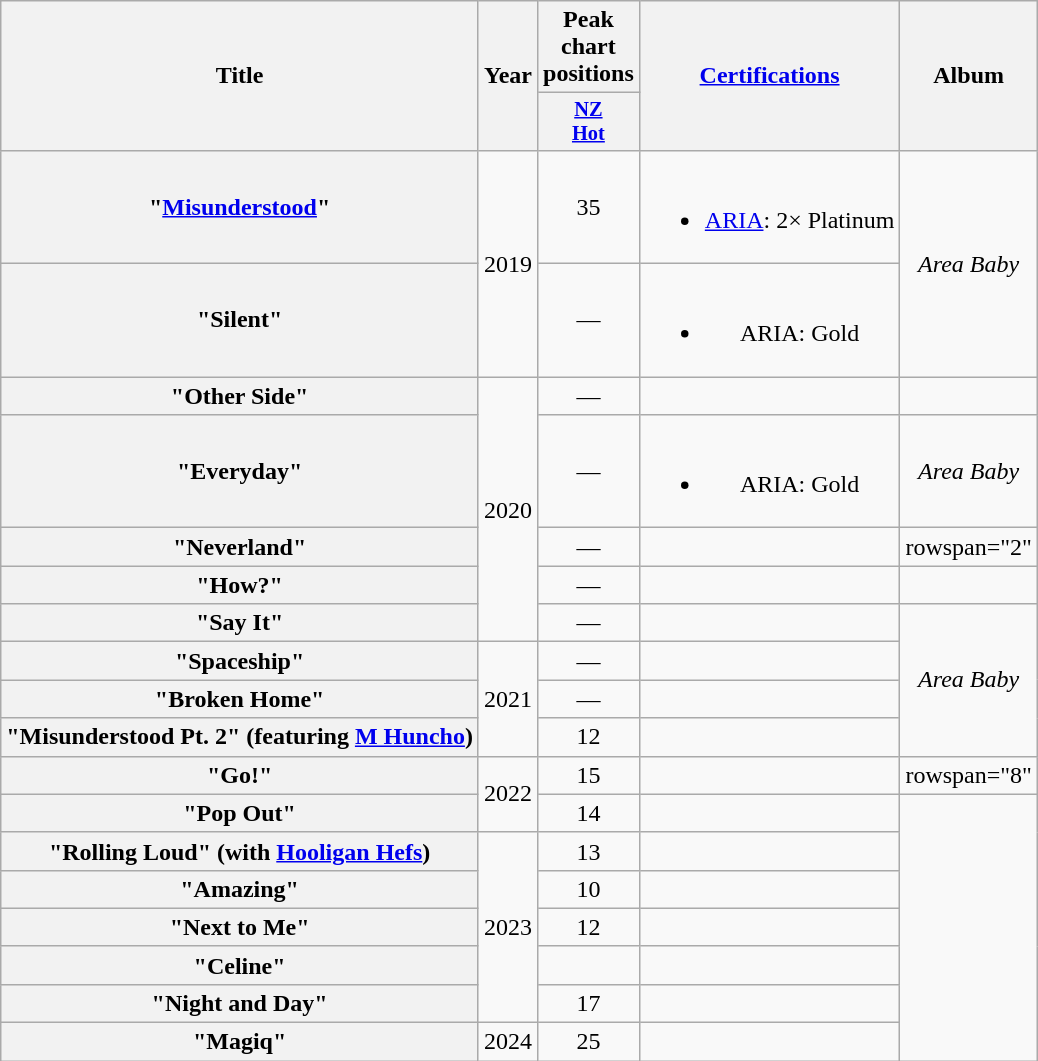<table class="wikitable plainrowheaders" style="text-align:center;">
<tr>
<th scope="col" rowspan="2">Title</th>
<th scope="col" rowspan="2">Year</th>
<th scope="col" colspan="1">Peak chart positions</th>
<th scope="col" rowspan="2"><a href='#'>Certifications</a></th>
<th scope="col" rowspan="2">Album</th>
</tr>
<tr>
<th scope="col" style="width:2.75em;font-size:85%;"><a href='#'>NZ<br>Hot</a><br></th>
</tr>
<tr>
<th scope="row">"<a href='#'>Misunderstood</a>"</th>
<td rowspan="2">2019</td>
<td>35</td>
<td><br><ul><li><a href='#'>ARIA</a>: 2× Platinum</li></ul></td>
<td rowspan="2"><em>Area Baby</em></td>
</tr>
<tr>
<th scope="row">"Silent"</th>
<td>—</td>
<td><br><ul><li>ARIA: Gold</li></ul></td>
</tr>
<tr>
<th scope="row">"Other Side"</th>
<td rowspan="5">2020</td>
<td>—</td>
<td></td>
<td></td>
</tr>
<tr>
<th scope="row">"Everyday"</th>
<td>—</td>
<td><br><ul><li>ARIA: Gold</li></ul></td>
<td><em>Area Baby</em></td>
</tr>
<tr>
<th scope="row">"Neverland"</th>
<td>—</td>
<td></td>
<td>rowspan="2" </td>
</tr>
<tr>
<th scope="row">"How?"</th>
<td>—</td>
<td></td>
</tr>
<tr>
<th scope="row">"Say It"</th>
<td>—</td>
<td></td>
<td rowspan="4"><em>Area Baby</em></td>
</tr>
<tr>
<th scope="row">"Spaceship"</th>
<td rowspan="3">2021</td>
<td>—</td>
<td></td>
</tr>
<tr>
<th scope="row">"Broken Home"</th>
<td>—</td>
<td></td>
</tr>
<tr>
<th scope="row">"Misunderstood Pt. 2" (featuring <a href='#'>M Huncho</a>)</th>
<td>12</td>
<td></td>
</tr>
<tr>
<th scope="row">"Go!"</th>
<td rowspan="2">2022</td>
<td>15</td>
<td></td>
<td>rowspan="8" </td>
</tr>
<tr>
<th scope="row">"Pop Out"</th>
<td>14</td>
<td></td>
</tr>
<tr>
<th scope="row">"Rolling Loud" (with <a href='#'>Hooligan Hefs</a>)</th>
<td rowspan="5">2023</td>
<td>13</td>
<td></td>
</tr>
<tr>
<th scope="row">"Amazing"</th>
<td>10</td>
<td></td>
</tr>
<tr>
<th scope="row">"Next to Me"</th>
<td>12</td>
<td></td>
</tr>
<tr>
<th scope="row">"Celine"</th>
<td></td>
<td></td>
</tr>
<tr>
<th scope="row">"Night and Day"</th>
<td>17</td>
<td></td>
</tr>
<tr>
<th scope="row">"Magiq"</th>
<td>2024</td>
<td>25</td>
<td></td>
</tr>
</table>
